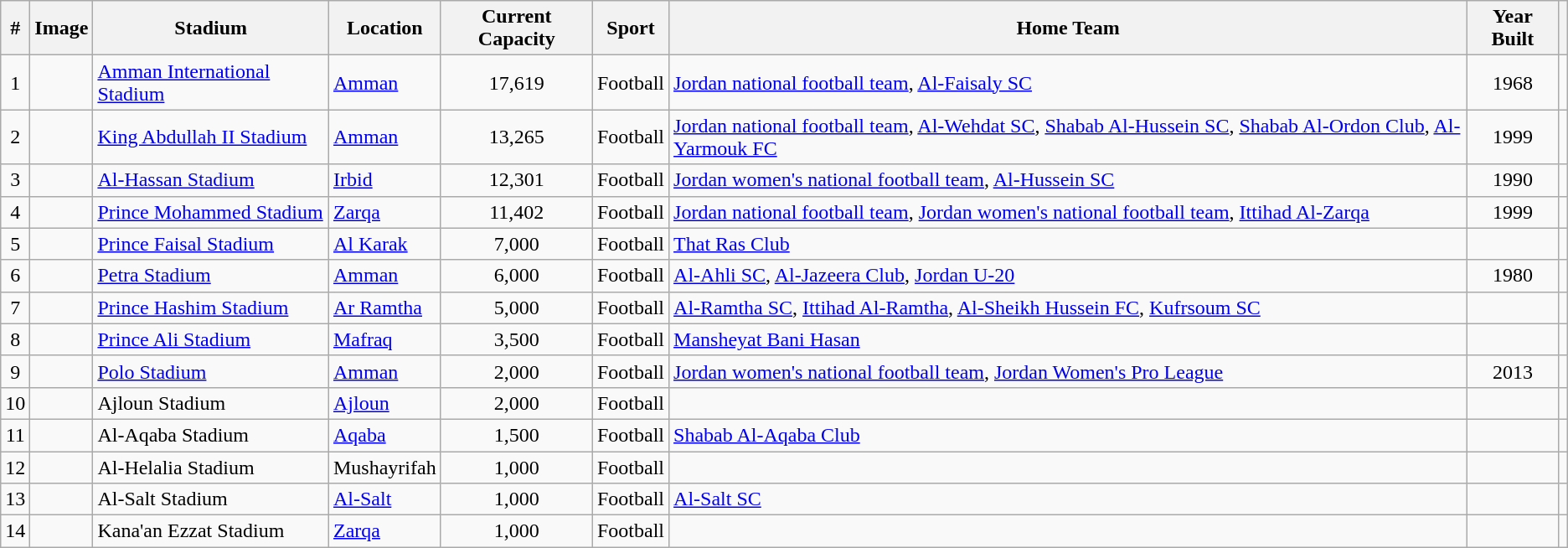<table class="wikitable sortable">
<tr>
<th>#</th>
<th class="unsortable">Image</th>
<th>Stadium</th>
<th>Location</th>
<th>Current Capacity</th>
<th>Sport</th>
<th>Home Team</th>
<th>Year Built</th>
<th></th>
</tr>
<tr>
<td style="text-align:center;">1</td>
<td></td>
<td><a href='#'>Amman International Stadium</a></td>
<td><a href='#'>Amman</a></td>
<td style="text-align:center;">17,619</td>
<td>Football</td>
<td><a href='#'>Jordan national football team</a>, <a href='#'>Al-Faisaly SC</a></td>
<td style="text-align:center;">1968</td>
<td style="text-align:center;"></td>
</tr>
<tr>
<td style="text-align:center;">2</td>
<td></td>
<td><a href='#'>King Abdullah II Stadium</a></td>
<td><a href='#'>Amman</a></td>
<td style="text-align:center;">13,265</td>
<td>Football</td>
<td><a href='#'>Jordan national football team</a>, <a href='#'>Al-Wehdat SC</a>, <a href='#'>Shabab Al-Hussein SC</a>, <a href='#'>Shabab Al-Ordon Club</a>, <a href='#'>Al-Yarmouk FC</a></td>
<td style="text-align:center;">1999</td>
<td style="text-align:center;"></td>
</tr>
<tr>
<td style="text-align:center;">3</td>
<td></td>
<td><a href='#'>Al-Hassan Stadium</a></td>
<td><a href='#'>Irbid</a></td>
<td style="text-align:center;">12,301</td>
<td>Football</td>
<td><a href='#'>Jordan women's national football team</a>, <a href='#'>Al-Hussein SC</a></td>
<td style="text-align:center;">1990</td>
<td style="text-align:center;"></td>
</tr>
<tr>
<td style="text-align:center;">4</td>
<td></td>
<td><a href='#'>Prince Mohammed Stadium</a></td>
<td><a href='#'>Zarqa</a></td>
<td style="text-align:center;">11,402</td>
<td>Football</td>
<td><a href='#'>Jordan national football team</a>, <a href='#'>Jordan women's national football team</a>, <a href='#'>Ittihad Al-Zarqa</a></td>
<td style="text-align:center;">1999</td>
<td style="text-align:center;"></td>
</tr>
<tr>
<td style="text-align:center;">5</td>
<td></td>
<td><a href='#'>Prince Faisal Stadium</a></td>
<td><a href='#'>Al Karak</a></td>
<td style="text-align:center;">7,000</td>
<td>Football</td>
<td><a href='#'>That Ras Club</a></td>
<td style="text-align:center;"></td>
<td style="text-align:center;"></td>
</tr>
<tr>
<td style="text-align:center;">6</td>
<td></td>
<td><a href='#'>Petra Stadium</a></td>
<td><a href='#'>Amman</a></td>
<td style="text-align:center;">6,000</td>
<td>Football</td>
<td><a href='#'>Al-Ahli SC</a>, <a href='#'>Al-Jazeera Club</a>, <a href='#'>Jordan U-20</a></td>
<td style="text-align:center;">1980</td>
<td style="text-align:center;"></td>
</tr>
<tr>
<td style="text-align:center;">7</td>
<td></td>
<td><a href='#'>Prince Hashim Stadium</a></td>
<td><a href='#'>Ar Ramtha</a></td>
<td style="text-align:center;">5,000</td>
<td>Football</td>
<td><a href='#'>Al-Ramtha SC</a>, <a href='#'>Ittihad Al-Ramtha</a>, <a href='#'>Al-Sheikh Hussein FC</a>, <a href='#'>Kufrsoum SC</a></td>
<td style="text-align:center;"></td>
<td style="text-align:center;"></td>
</tr>
<tr>
<td style="text-align:center;">8</td>
<td></td>
<td><a href='#'>Prince Ali Stadium</a></td>
<td><a href='#'>Mafraq</a></td>
<td style="text-align:center;">3,500</td>
<td>Football</td>
<td><a href='#'>Mansheyat Bani Hasan</a></td>
<td style="text-align:center;"></td>
<td style="text-align:center;"></td>
</tr>
<tr>
<td style="text-align:center;">9</td>
<td></td>
<td><a href='#'>Polo Stadium</a></td>
<td><a href='#'>Amman</a></td>
<td style="text-align:center;">2,000</td>
<td>Football</td>
<td><a href='#'>Jordan women's national football team</a>, <a href='#'>Jordan Women's Pro League</a></td>
<td style="text-align:center;">2013</td>
<td style="text-align:center;"></td>
</tr>
<tr>
<td style="text-align:center;">10</td>
<td></td>
<td>Ajloun Stadium</td>
<td><a href='#'>Ajloun</a></td>
<td style="text-align:center;">2,000</td>
<td>Football</td>
<td></td>
<td style="text-align:center;"></td>
<td style="text-align:center;"></td>
</tr>
<tr>
<td style="text-align:center;">11</td>
<td></td>
<td>Al-Aqaba Stadium</td>
<td><a href='#'>Aqaba</a></td>
<td style="text-align:center;">1,500</td>
<td>Football</td>
<td><a href='#'>Shabab Al-Aqaba Club</a></td>
<td style="text-align:center;"></td>
<td style="text-align:center;"></td>
</tr>
<tr>
<td style="text-align:center;">12</td>
<td></td>
<td>Al-Helalia Stadium</td>
<td>Mushayrifah</td>
<td style="text-align:center;">1,000</td>
<td>Football</td>
<td></td>
<td style="text-align:center;"></td>
<td style="text-align:center;"></td>
</tr>
<tr>
<td style="text-align:center;">13</td>
<td></td>
<td>Al-Salt Stadium</td>
<td><a href='#'>Al-Salt</a></td>
<td style="text-align:center;">1,000</td>
<td>Football</td>
<td><a href='#'>Al-Salt SC</a></td>
<td style="text-align:center;"></td>
<td style="text-align:center;"></td>
</tr>
<tr>
<td style="text-align:center;">14</td>
<td></td>
<td>Kana'an Ezzat Stadium</td>
<td><a href='#'>Zarqa</a></td>
<td style="text-align:center;">1,000</td>
<td>Football</td>
<td></td>
<td style="text-align:center;"></td>
<td style="text-align:center;"></td>
</tr>
</table>
